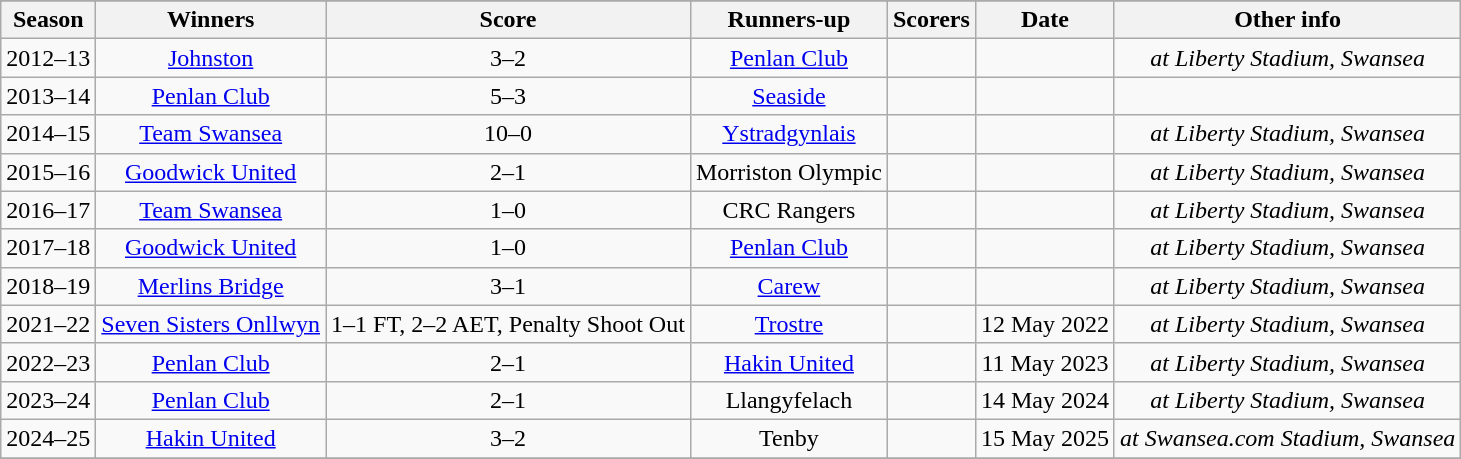<table class="wikitable" style="text-align: center">
<tr>
</tr>
<tr>
<th>Season</th>
<th>Winners</th>
<th>Score</th>
<th>Runners-up</th>
<th>Scorers</th>
<th>Date</th>
<th>Other info</th>
</tr>
<tr>
<td>2012–13</td>
<td><a href='#'>Johnston</a></td>
<td>3–2</td>
<td><a href='#'>Penlan Club</a></td>
<td></td>
<td></td>
<td><em>at Liberty Stadium, Swansea</em></td>
</tr>
<tr>
<td>2013–14</td>
<td><a href='#'>Penlan Club</a></td>
<td>5–3</td>
<td><a href='#'>Seaside</a></td>
<td></td>
<td></td>
<td></td>
</tr>
<tr>
<td>2014–15</td>
<td><a href='#'>Team Swansea</a></td>
<td>10–0</td>
<td><a href='#'>Ystradgynlais</a></td>
<td></td>
<td></td>
<td><em>at Liberty Stadium, Swansea</em></td>
</tr>
<tr>
<td>2015–16</td>
<td><a href='#'>Goodwick United</a></td>
<td>2–1</td>
<td>Morriston Olympic</td>
<td></td>
<td></td>
<td><em>at Liberty Stadium, Swansea</em></td>
</tr>
<tr>
<td>2016–17</td>
<td><a href='#'>Team Swansea</a></td>
<td>1–0</td>
<td>CRC Rangers</td>
<td></td>
<td></td>
<td><em>at Liberty Stadium, Swansea</em></td>
</tr>
<tr>
<td>2017–18</td>
<td><a href='#'>Goodwick United</a></td>
<td>1–0</td>
<td><a href='#'>Penlan Club</a></td>
<td></td>
<td></td>
<td><em>at Liberty Stadium, Swansea</em></td>
</tr>
<tr>
<td>2018–19</td>
<td><a href='#'>Merlins Bridge</a></td>
<td>3–1</td>
<td><a href='#'>Carew</a></td>
<td></td>
<td></td>
<td><em>at Liberty Stadium, Swansea</em></td>
</tr>
<tr>
<td>2021–22</td>
<td><a href='#'>Seven Sisters Onllwyn</a></td>
<td>1–1 FT, 2–2 AET, Penalty Shoot Out</td>
<td><a href='#'>Trostre</a></td>
<td></td>
<td>12 May 2022</td>
<td><em>at Liberty Stadium, Swansea</em></td>
</tr>
<tr>
<td>2022–23</td>
<td><a href='#'>Penlan Club</a></td>
<td>2–1</td>
<td><a href='#'>Hakin United</a></td>
<td></td>
<td>11 May 2023</td>
<td><em>at Liberty Stadium, Swansea</em></td>
</tr>
<tr>
<td>2023–24</td>
<td><a href='#'>Penlan Club</a></td>
<td>2–1</td>
<td>Llangyfelach</td>
<td></td>
<td>14 May 2024</td>
<td><em>at Liberty Stadium, Swansea</em></td>
</tr>
<tr>
<td>2024–25</td>
<td><a href='#'>Hakin United</a></td>
<td>3–2</td>
<td>Tenby</td>
<td></td>
<td>15 May 2025</td>
<td><em>at Swansea.com Stadium, Swansea</em></td>
</tr>
<tr>
</tr>
</table>
